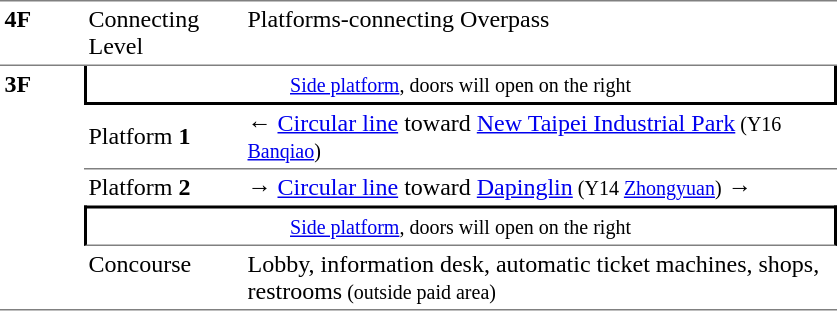<table table border=0 cellspacing=0 cellpadding=3>
<tr>
<td style="border-bottom:solid 1px gray;" valign=top></td>
<td style="border-bottom:solid 1px gray;"></td>
<td style="border-bottom:solid 1px gray;"></td>
</tr>
<tr>
<td style="border-bottom:solid 1px gray;" width=50 valign=top><strong>4F</strong></td>
<td style="border-top:solid 0px gray;border-bottom:solid 1px gray;" width=100 valign=top>Connecting Level</td>
<td style="border-top:solid 0px gray;border-bottom:solid 1px gray;" width=390 valign=top>Platforms-connecting Overpass</td>
</tr>
<tr>
<td style="border-bottom:solid 1px gray;" rowspan=5 valign=top><strong>3F</strong></td>
<td style="border-right:solid 2px black;border-left:solid 2px black;border-bottom:solid 2px black;border-top:solid 0px gray;text-align:center;" colspan=2><small><a href='#'>Side platform</a>, doors will open on the right</small></td>
</tr>
<tr>
<td style="border-bottom:solid 1px gray;" width=100>Platform <span><strong>1</strong></span></td>
<td style="border-bottom:solid 1px gray;" width=390><span></span>←  <a href='#'>Circular line</a> toward <a href='#'>New Taipei Industrial Park</a><small> (Y16 <a href='#'>Banqiao</a>)</small></td>
</tr>
<tr>
<td>Platform <span><strong>2</strong></span></td>
<td><span>→</span> <a href='#'>Circular line</a> toward <a href='#'>Dapinglin</a><small> (Y14 <a href='#'>Zhongyuan</a>)</small> →</td>
</tr>
<tr>
<td style="border-top:solid 2px black;border-right:solid 2px black;border-left:solid 2px black;border-bottom:solid 1px gray;text-align:center;" colspan=2><small><a href='#'>Side platform</a>, doors will open on the right</small></td>
</tr>
<tr>
<td style="border-top:solid 0px gray;border-bottom:solid 1px gray;" width=100 valign=top>Concourse</td>
<td style="border-top:solid 0px gray;border-bottom:solid 1px gray;" width=390 valign=top>Lobby, information desk, automatic ticket machines, shops, restrooms<small> (outside paid area)</small></td>
</tr>
</table>
